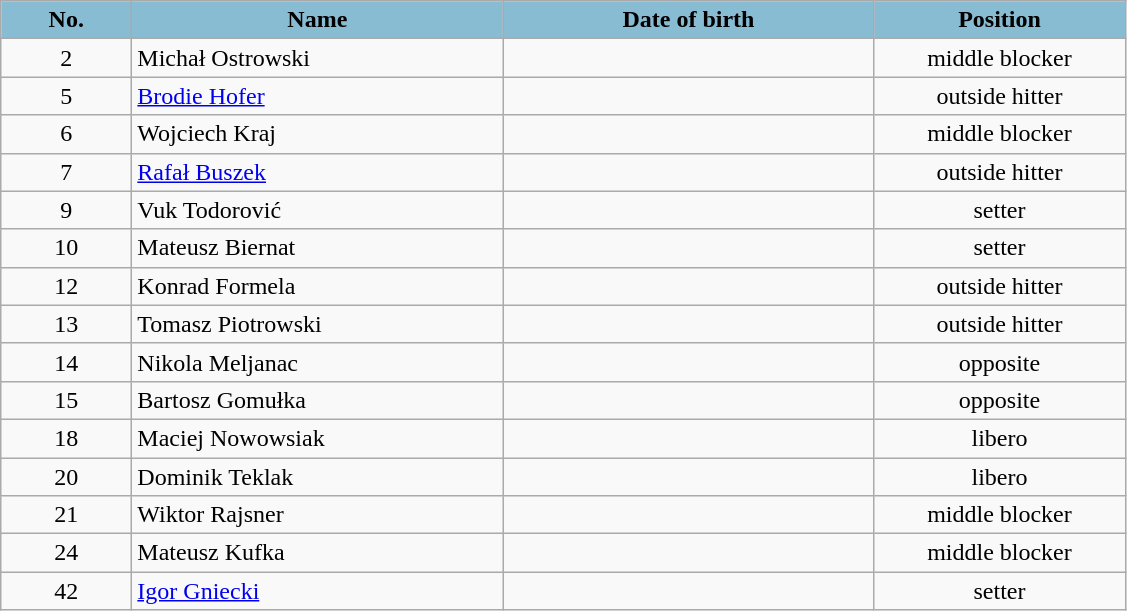<table class="wikitable sortable" style="font-size:100%; text-align:center;">
<tr>
<th style="color:#000000; background-color:#88BCD3; width:5em">No.</th>
<th style="color:#000000; background-color:#88BCD3; width:15em">Name</th>
<th style="color:#000000; background-color:#88BCD3; width:15em">Date of birth</th>
<th style="color:#000000; background-color:#88BCD3; width:10em">Position</th>
</tr>
<tr>
<td>2</td>
<td align=left> Michał Ostrowski</td>
<td align=right></td>
<td>middle blocker</td>
</tr>
<tr>
<td>5</td>
<td align=left> <a href='#'>Brodie Hofer</a></td>
<td align=right></td>
<td>outside hitter</td>
</tr>
<tr>
<td>6</td>
<td align=left> Wojciech Kraj</td>
<td align=right></td>
<td>middle blocker</td>
</tr>
<tr>
<td>7</td>
<td align=left> <a href='#'>Rafał Buszek</a></td>
<td align=right></td>
<td>outside hitter</td>
</tr>
<tr>
<td>9</td>
<td align=left> Vuk Todorović</td>
<td align=right></td>
<td>setter</td>
</tr>
<tr>
<td>10</td>
<td align=left> Mateusz Biernat</td>
<td align=right></td>
<td>setter</td>
</tr>
<tr>
<td>12</td>
<td align=left> Konrad Formela</td>
<td align=right></td>
<td>outside hitter</td>
</tr>
<tr>
<td>13</td>
<td align=left> Tomasz Piotrowski</td>
<td align=right></td>
<td>outside hitter</td>
</tr>
<tr>
<td>14</td>
<td align=left> Nikola Meljanac</td>
<td align=right></td>
<td>opposite</td>
</tr>
<tr>
<td>15</td>
<td align=left> Bartosz Gomułka</td>
<td align=right></td>
<td>opposite</td>
</tr>
<tr>
<td>18</td>
<td align=left> Maciej Nowowsiak</td>
<td align=right></td>
<td>libero</td>
</tr>
<tr>
<td>20</td>
<td align=left> Dominik Teklak</td>
<td align=right></td>
<td>libero</td>
</tr>
<tr>
<td>21</td>
<td align=left> Wiktor Rajsner</td>
<td align=right></td>
<td>middle blocker</td>
</tr>
<tr>
<td>24</td>
<td align=left> Mateusz Kufka</td>
<td align=right></td>
<td>middle blocker</td>
</tr>
<tr>
<td>42</td>
<td align=left> <a href='#'>Igor Gniecki</a></td>
<td align=right></td>
<td>setter</td>
</tr>
</table>
